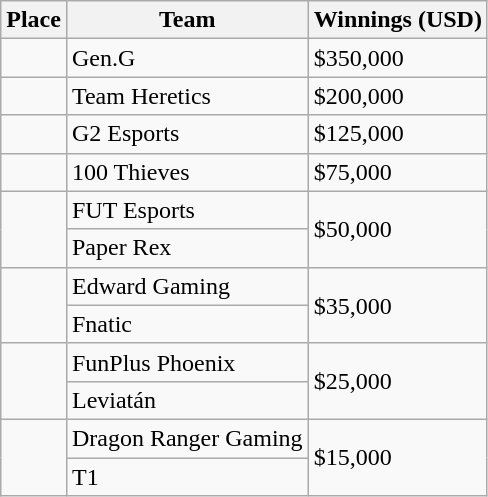<table class="wikitable">
<tr>
<th>Place</th>
<th>Team</th>
<th>Winnings (USD)</th>
</tr>
<tr>
<td></td>
<td>Gen.G</td>
<td>$350,000</td>
</tr>
<tr>
<td></td>
<td>Team Heretics</td>
<td>$200,000</td>
</tr>
<tr>
<td></td>
<td>G2 Esports</td>
<td>$125,000</td>
</tr>
<tr>
<td></td>
<td>100 Thieves</td>
<td>$75,000</td>
</tr>
<tr>
<td rowspan=2></td>
<td>FUT Esports</td>
<td rowspan="2">$50,000</td>
</tr>
<tr>
<td>Paper Rex</td>
</tr>
<tr>
<td rowspan=2></td>
<td>Edward Gaming</td>
<td rowspan="2">$35,000</td>
</tr>
<tr>
<td>Fnatic</td>
</tr>
<tr>
<td rowspan="2"></td>
<td>FunPlus Phoenix</td>
<td rowspan="2">$25,000</td>
</tr>
<tr>
<td>Leviatán</td>
</tr>
<tr>
<td rowspan="2"></td>
<td>Dragon Ranger Gaming</td>
<td rowspan="2">$15,000</td>
</tr>
<tr>
<td>T1</td>
</tr>
</table>
